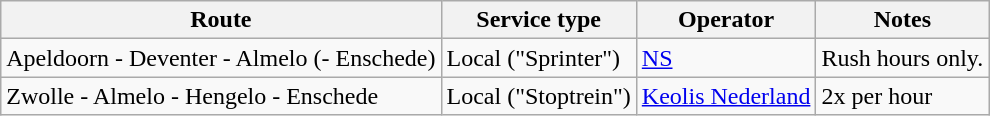<table class="wikitable">
<tr>
<th>Route</th>
<th>Service type</th>
<th>Operator</th>
<th>Notes</th>
</tr>
<tr>
<td>Apeldoorn - Deventer - Almelo (- Enschede)</td>
<td>Local ("Sprinter")</td>
<td><a href='#'>NS</a></td>
<td>Rush hours only.</td>
</tr>
<tr>
<td>Zwolle - Almelo - Hengelo - Enschede</td>
<td>Local ("Stoptrein")</td>
<td><a href='#'>Keolis Nederland</a></td>
<td>2x per hour</td>
</tr>
</table>
